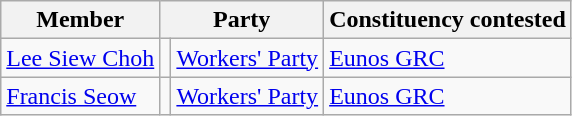<table class="wikitable sortable">
<tr>
<th>Member</th>
<th colspan="2">Party</th>
<th>Constituency contested</th>
</tr>
<tr>
<td><a href='#'>Lee Siew Choh</a></td>
<td></td>
<td><a href='#'>Workers' Party</a></td>
<td><a href='#'>Eunos GRC</a></td>
</tr>
<tr>
<td><a href='#'>Francis Seow</a></td>
<td></td>
<td><a href='#'>Workers' Party</a></td>
<td><a href='#'>Eunos GRC</a></td>
</tr>
</table>
